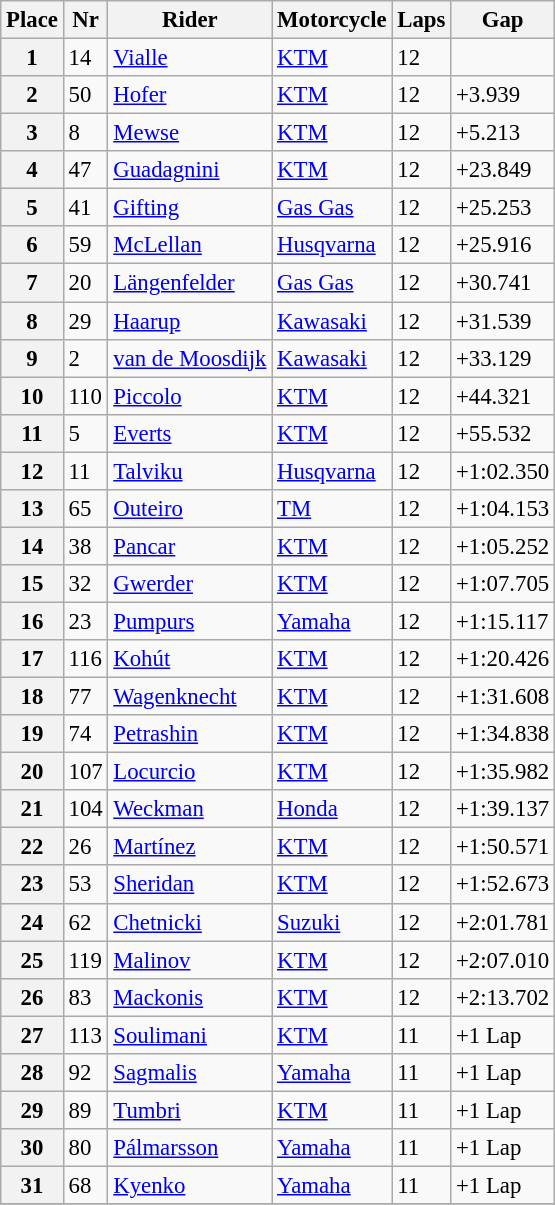<table class="wikitable" style="font-size: 95%">
<tr>
<th>Place</th>
<th>Nr</th>
<th>Rider</th>
<th>Motorcycle</th>
<th>Laps</th>
<th>Gap</th>
</tr>
<tr>
<th>1</th>
<td>14</td>
<td> <a href='#'>Vialle</a></td>
<td><a href='#'>KTM</a></td>
<td>12</td>
<td></td>
</tr>
<tr>
<th>2</th>
<td>50</td>
<td> <a href='#'>Hofer</a></td>
<td><a href='#'>KTM</a></td>
<td>12</td>
<td>+3.939</td>
</tr>
<tr>
<th>3</th>
<td>8</td>
<td> <a href='#'>Mewse</a></td>
<td><a href='#'>KTM</a></td>
<td>12</td>
<td>+5.213</td>
</tr>
<tr>
<th>4</th>
<td>47</td>
<td> <a href='#'>Guadagnini</a></td>
<td><a href='#'>KTM</a></td>
<td>12</td>
<td>+23.849</td>
</tr>
<tr>
<th>5</th>
<td>41</td>
<td> <a href='#'>Gifting</a></td>
<td><a href='#'>Gas Gas</a></td>
<td>12</td>
<td>+25.253</td>
</tr>
<tr>
<th>6</th>
<td>59</td>
<td> <a href='#'>McLellan</a></td>
<td><a href='#'>Husqvarna</a></td>
<td>12</td>
<td>+25.916</td>
</tr>
<tr>
<th>7</th>
<td>20</td>
<td> <a href='#'>Längenfelder</a></td>
<td><a href='#'>Gas Gas</a></td>
<td>12</td>
<td>+30.741</td>
</tr>
<tr>
<th>8</th>
<td>29</td>
<td> <a href='#'>Haarup</a></td>
<td><a href='#'>Kawasaki</a></td>
<td>12</td>
<td>+31.539</td>
</tr>
<tr>
<th>9</th>
<td>2</td>
<td> <a href='#'>van de Moosdijk</a></td>
<td><a href='#'>Kawasaki</a></td>
<td>12</td>
<td>+33.129</td>
</tr>
<tr>
<th>10</th>
<td>110</td>
<td> <a href='#'>Piccolo</a></td>
<td><a href='#'>KTM</a></td>
<td>12</td>
<td>+44.321</td>
</tr>
<tr>
<th>11</th>
<td>5</td>
<td> <a href='#'>Everts</a></td>
<td><a href='#'>KTM</a></td>
<td>12</td>
<td>+55.532</td>
</tr>
<tr>
<th>12</th>
<td>11</td>
<td> <a href='#'>Talviku</a></td>
<td><a href='#'>Husqvarna</a></td>
<td>12</td>
<td>+1:02.350</td>
</tr>
<tr>
<th>13</th>
<td>65</td>
<td> <a href='#'>Outeiro</a></td>
<td><a href='#'>TM</a></td>
<td>12</td>
<td>+1:04.153</td>
</tr>
<tr>
<th>14</th>
<td>38</td>
<td> <a href='#'>Pancar</a></td>
<td><a href='#'>KTM</a></td>
<td>12</td>
<td>+1:05.252</td>
</tr>
<tr>
<th>15</th>
<td>32</td>
<td> <a href='#'>Gwerder</a></td>
<td><a href='#'>KTM</a></td>
<td>12</td>
<td>+1:07.705</td>
</tr>
<tr>
<th>16</th>
<td>23</td>
<td> <a href='#'>Pumpurs</a></td>
<td><a href='#'>Yamaha</a></td>
<td>12</td>
<td>+1:15.117</td>
</tr>
<tr>
<th>17</th>
<td>116</td>
<td> <a href='#'>Kohút</a></td>
<td><a href='#'>KTM</a></td>
<td>12</td>
<td>+1:20.426</td>
</tr>
<tr>
<th>18</th>
<td>77</td>
<td> <a href='#'>Wagenknecht</a></td>
<td><a href='#'>KTM</a></td>
<td>12</td>
<td>+1:31.608</td>
</tr>
<tr>
<th>19</th>
<td>74</td>
<td> <a href='#'>Petrashin</a></td>
<td><a href='#'>KTM</a></td>
<td>12</td>
<td>+1:34.838</td>
</tr>
<tr>
<th>20</th>
<td>107</td>
<td> <a href='#'>Locurcio</a></td>
<td><a href='#'>KTM</a></td>
<td>12</td>
<td>+1:35.982</td>
</tr>
<tr>
<th>21</th>
<td>104</td>
<td> <a href='#'>Weckman</a></td>
<td><a href='#'>Honda</a></td>
<td>12</td>
<td>+1:39.137</td>
</tr>
<tr>
<th>22</th>
<td>26</td>
<td> <a href='#'>Martínez</a></td>
<td><a href='#'>KTM</a></td>
<td>12</td>
<td>+1:50.571</td>
</tr>
<tr>
<th>23</th>
<td>53</td>
<td> <a href='#'>Sheridan</a></td>
<td><a href='#'>KTM</a></td>
<td>12</td>
<td>+1:52.673</td>
</tr>
<tr>
<th>24</th>
<td>62</td>
<td> <a href='#'>Chetnicki</a></td>
<td><a href='#'>Suzuki</a></td>
<td>12</td>
<td>+2:01.781</td>
</tr>
<tr>
<th>25</th>
<td>119</td>
<td> <a href='#'>Malinov</a></td>
<td><a href='#'>KTM</a></td>
<td>12</td>
<td>+2:07.010</td>
</tr>
<tr>
<th>26</th>
<td>83</td>
<td> <a href='#'>Mackonis</a></td>
<td><a href='#'>KTM</a></td>
<td>12</td>
<td>+2:13.702</td>
</tr>
<tr>
<th>27</th>
<td>113</td>
<td> <a href='#'>Soulimani</a></td>
<td><a href='#'>KTM</a></td>
<td>11</td>
<td>+1 Lap</td>
</tr>
<tr>
<th>28</th>
<td>92</td>
<td> <a href='#'>Sagmalis</a></td>
<td><a href='#'>Yamaha</a></td>
<td>11</td>
<td>+1 Lap</td>
</tr>
<tr>
<th>29</th>
<td>89</td>
<td> <a href='#'>Tumbri</a></td>
<td><a href='#'>KTM</a></td>
<td>11</td>
<td>+1 Lap</td>
</tr>
<tr>
<th>30</th>
<td>80</td>
<td> <a href='#'>Pálmarsson</a></td>
<td><a href='#'>Yamaha</a></td>
<td>11</td>
<td>+1 Lap</td>
</tr>
<tr>
<th>31</th>
<td>68</td>
<td> <a href='#'>Kyenko</a></td>
<td><a href='#'>Yamaha</a></td>
<td>11</td>
<td>+1 Lap</td>
</tr>
<tr>
</tr>
</table>
